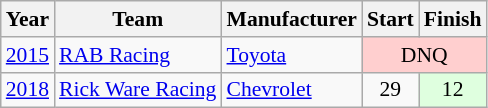<table class="wikitable" style="font-size: 90%;">
<tr>
<th>Year</th>
<th>Team</th>
<th>Manufacturer</th>
<th>Start</th>
<th>Finish</th>
</tr>
<tr>
<td><a href='#'>2015</a></td>
<td><a href='#'>RAB Racing</a></td>
<td><a href='#'>Toyota</a></td>
<td colspan=2 align=center style="background:#FFCFCF;">DNQ</td>
</tr>
<tr>
<td><a href='#'>2018</a></td>
<td><a href='#'>Rick Ware Racing</a></td>
<td><a href='#'>Chevrolet</a></td>
<td align=center>29</td>
<td align=center style="background:#DFFFDF;">12</td>
</tr>
</table>
